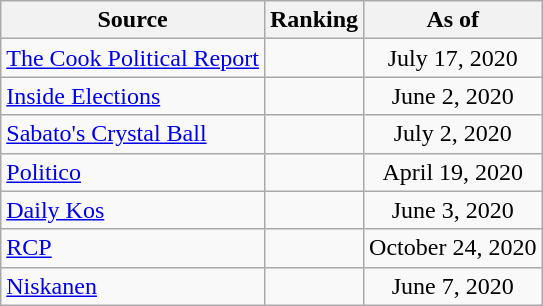<table class="wikitable" style="text-align:center">
<tr>
<th>Source</th>
<th>Ranking</th>
<th>As of</th>
</tr>
<tr>
<td align=left><a href='#'>The Cook Political Report</a></td>
<td></td>
<td>July 17, 2020</td>
</tr>
<tr>
<td align=left><a href='#'>Inside Elections</a></td>
<td></td>
<td>June 2, 2020</td>
</tr>
<tr>
<td align=left><a href='#'>Sabato's Crystal Ball</a></td>
<td></td>
<td>July 2, 2020</td>
</tr>
<tr>
<td align="left"><a href='#'>Politico</a></td>
<td></td>
<td>April 19, 2020</td>
</tr>
<tr>
<td align="left"><a href='#'>Daily Kos</a></td>
<td></td>
<td>June 3, 2020</td>
</tr>
<tr>
<td align="left"><a href='#'>RCP</a></td>
<td></td>
<td>October 24, 2020</td>
</tr>
<tr>
<td align="left"><a href='#'>Niskanen</a></td>
<td></td>
<td>June 7, 2020</td>
</tr>
</table>
